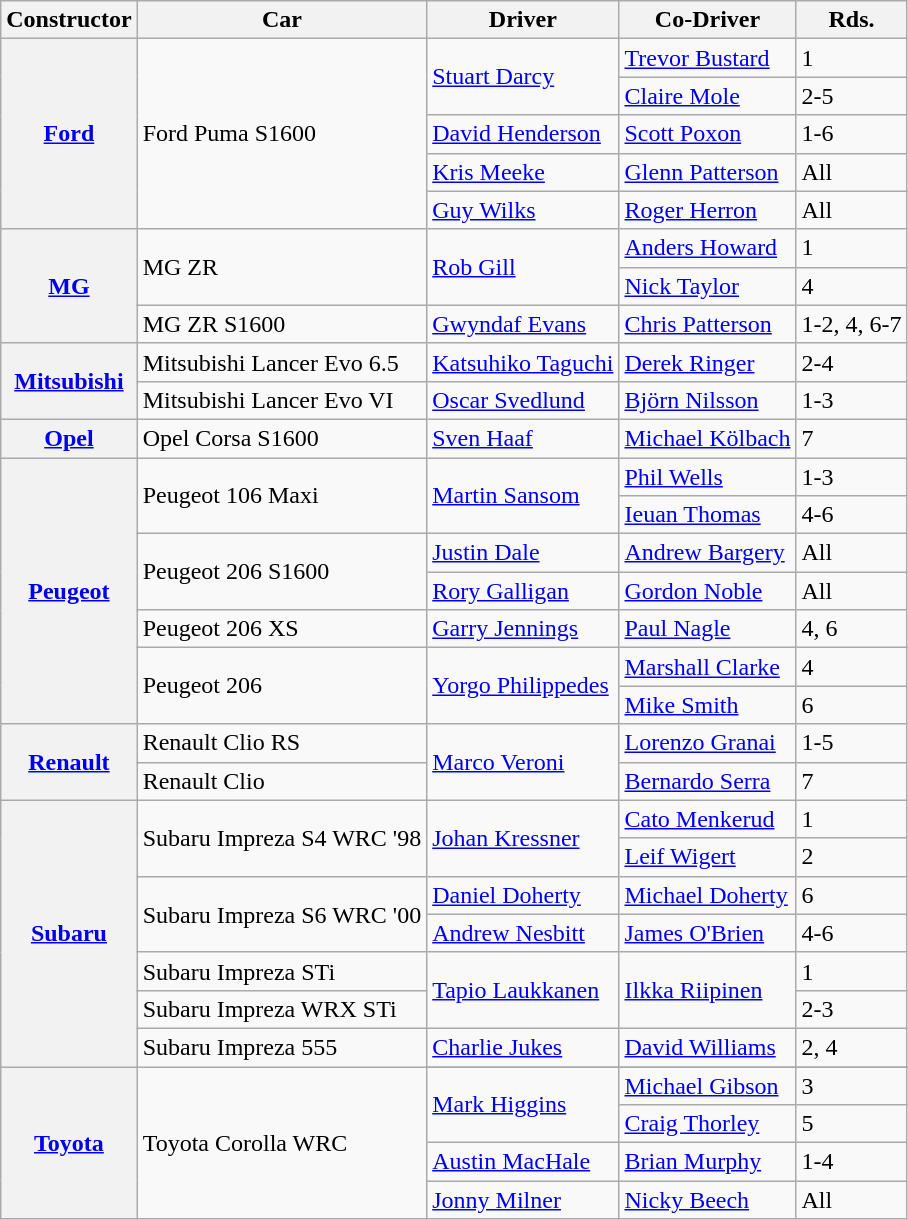<table class="wikitable">
<tr>
<th>Constructor</th>
<th>Car</th>
<th>Driver</th>
<th>Co-Driver</th>
<th>Rds.</th>
</tr>
<tr>
<th rowspan=5><a href='#'>Ford</a></th>
<td rowspan=5>Ford Puma S1600</td>
<td rowspan=2> <a href='#'>Stuart Darcy</a></td>
<td> <a href='#'>Trevor Bustard</a></td>
<td>1</td>
</tr>
<tr>
<td> <a href='#'>Claire Mole</a></td>
<td>2-5</td>
</tr>
<tr>
<td> <a href='#'>David Henderson</a></td>
<td> <a href='#'>Scott Poxon</a></td>
<td>1-6</td>
</tr>
<tr>
<td> <a href='#'>Kris Meeke</a></td>
<td> <a href='#'>Glenn Patterson</a></td>
<td>All</td>
</tr>
<tr>
<td> <a href='#'>Guy Wilks</a></td>
<td> <a href='#'>Roger Herron</a></td>
<td>All</td>
</tr>
<tr>
<th rowspan=3><a href='#'>MG</a></th>
<td rowspan=2>MG ZR</td>
<td rowspan=2> <a href='#'>Rob Gill</a></td>
<td> <a href='#'>Anders Howard</a></td>
<td>1</td>
</tr>
<tr>
<td> <a href='#'>Nick Taylor</a></td>
<td>4</td>
</tr>
<tr>
<td>MG ZR S1600</td>
<td> <a href='#'>Gwyndaf Evans</a></td>
<td> <a href='#'>Chris Patterson</a></td>
<td>1-2, 4, 6-7</td>
</tr>
<tr>
<th rowspan=2><a href='#'>Mitsubishi</a></th>
<td>Mitsubishi Lancer Evo 6.5</td>
<td> <a href='#'>Katsuhiko Taguchi</a></td>
<td> <a href='#'>Derek Ringer</a></td>
<td>2-4</td>
</tr>
<tr>
<td>Mitsubishi Lancer Evo VI</td>
<td> <a href='#'>Oscar Svedlund</a></td>
<td> <a href='#'>Björn Nilsson</a></td>
<td>1-3</td>
</tr>
<tr>
<th><a href='#'>Opel</a></th>
<td>Opel Corsa S1600</td>
<td> <a href='#'>Sven Haaf</a></td>
<td> <a href='#'>Michael Kölbach</a></td>
<td>7</td>
</tr>
<tr>
<th rowspan=7><a href='#'>Peugeot</a></th>
<td rowspan=2>Peugeot 106 Maxi</td>
<td rowspan=2> <a href='#'>Martin Sansom</a></td>
<td> <a href='#'>Phil Wells</a></td>
<td>1-3</td>
</tr>
<tr>
<td> <a href='#'>Ieuan Thomas</a></td>
<td>4-6</td>
</tr>
<tr>
<td rowspan=2>Peugeot 206 S1600</td>
<td> <a href='#'>Justin Dale</a></td>
<td> <a href='#'>Andrew Bargery</a></td>
<td>All</td>
</tr>
<tr>
<td> <a href='#'>Rory Galligan</a></td>
<td> <a href='#'>Gordon Noble</a></td>
<td>All</td>
</tr>
<tr>
<td>Peugeot 206 XS</td>
<td> <a href='#'>Garry Jennings</a></td>
<td> <a href='#'>Paul Nagle</a></td>
<td>4, 6</td>
</tr>
<tr>
<td rowspan=2>Peugeot 206</td>
<td rowspan=2> <a href='#'>Yorgo Philippedes</a></td>
<td> <a href='#'>Marshall Clarke</a></td>
<td>4</td>
</tr>
<tr>
<td> <a href='#'>Mike Smith</a></td>
<td>6</td>
</tr>
<tr>
<th rowspan=2><a href='#'>Renault</a></th>
<td>Renault Clio RS</td>
<td rowspan=2> <a href='#'>Marco Veroni</a></td>
<td> <a href='#'>Lorenzo Granai</a></td>
<td>1-5</td>
</tr>
<tr>
<td>Renault Clio</td>
<td> <a href='#'>Bernardo Serra</a></td>
<td>7</td>
</tr>
<tr>
<th rowspan=7><a href='#'>Subaru</a></th>
<td rowspan=2>Subaru Impreza S4 WRC '98</td>
<td rowspan=2> <a href='#'>Johan Kressner</a></td>
<td> <a href='#'>Cato Menkerud</a></td>
<td>1</td>
</tr>
<tr>
<td> <a href='#'>Leif Wigert</a></td>
<td>2</td>
</tr>
<tr>
<td rowspan=2>Subaru Impreza S6 WRC '00</td>
<td> <a href='#'>Daniel Doherty</a></td>
<td> <a href='#'>Michael Doherty</a></td>
<td>6</td>
</tr>
<tr>
<td> <a href='#'>Andrew Nesbitt</a></td>
<td> <a href='#'>James O'Brien</a></td>
<td>4-6</td>
</tr>
<tr>
<td>Subaru Impreza STi</td>
<td rowspan=2> <a href='#'>Tapio Laukkanen</a></td>
<td rowspan=2> <a href='#'>Ilkka Riipinen</a></td>
<td>1</td>
</tr>
<tr>
<td>Subaru Impreza WRX STi</td>
<td>2-3</td>
</tr>
<tr>
<td>Subaru Impreza 555</td>
<td> <a href='#'>Charlie Jukes</a></td>
<td> <a href='#'>David Williams</a></td>
<td>2, 4</td>
</tr>
<tr>
<th rowspan=5><a href='#'>Toyota</a></th>
<td rowspan=5>Toyota Corolla WRC</td>
</tr>
<tr>
<td rowspan=2> <a href='#'>Mark Higgins</a></td>
<td> <a href='#'>Michael Gibson</a></td>
<td>3</td>
</tr>
<tr>
<td> <a href='#'>Craig Thorley</a></td>
<td>5</td>
</tr>
<tr>
<td> <a href='#'>Austin MacHale</a></td>
<td> <a href='#'>Brian Murphy</a></td>
<td>1-4</td>
</tr>
<tr>
<td> <a href='#'>Jonny Milner</a></td>
<td> <a href='#'>Nicky Beech</a></td>
<td>All</td>
</tr>
</table>
